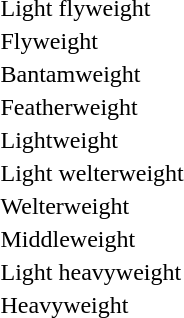<table>
<tr>
<td rowspan=2>Light flyweight<br></td>
<td rowspan=2></td>
<td rowspan=2></td>
<td></td>
</tr>
<tr>
<td></td>
</tr>
<tr>
<td rowspan=2>Flyweight<br></td>
<td rowspan=2></td>
<td rowspan=2></td>
<td></td>
</tr>
<tr>
<td></td>
</tr>
<tr>
<td rowspan=2>Bantamweight<br></td>
<td rowspan=2></td>
<td rowspan=2></td>
<td></td>
</tr>
<tr>
<td></td>
</tr>
<tr>
<td rowspan=2>Featherweight<br></td>
<td rowspan=2></td>
<td rowspan=2></td>
<td></td>
</tr>
<tr>
<td></td>
</tr>
<tr>
<td rowspan=2>Lightweight<br></td>
<td rowspan=2></td>
<td rowspan=2></td>
<td></td>
</tr>
<tr>
<td></td>
</tr>
<tr>
<td rowspan=2>Light welterweight<br></td>
<td rowspan=2></td>
<td rowspan=2></td>
<td></td>
</tr>
<tr>
<td></td>
</tr>
<tr>
<td rowspan=2>Welterweight<br></td>
<td rowspan=2></td>
<td rowspan=2></td>
<td></td>
</tr>
<tr>
<td></td>
</tr>
<tr>
<td rowspan=2>Middleweight<br></td>
<td rowspan=2></td>
<td rowspan=2></td>
<td></td>
</tr>
<tr>
<td></td>
</tr>
<tr>
<td rowspan=2>Light heavyweight<br></td>
<td rowspan=2></td>
<td rowspan=2></td>
<td></td>
</tr>
<tr>
<td></td>
</tr>
<tr>
<td rowspan=2>Heavyweight<br></td>
<td rowspan=2></td>
<td rowspan=2></td>
<td></td>
</tr>
<tr>
<td></td>
</tr>
</table>
